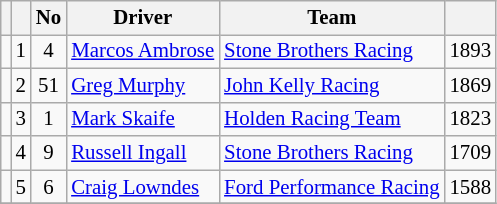<table class="wikitable" style="font-size:87%;">
<tr>
<th></th>
<th></th>
<th>No</th>
<th>Driver</th>
<th>Team</th>
<th></th>
</tr>
<tr>
<td align="left"></td>
<td align="center">1</td>
<td align="center">4</td>
<td> <a href='#'>Marcos Ambrose</a></td>
<td><a href='#'>Stone Brothers Racing</a></td>
<td align="left">1893</td>
</tr>
<tr>
<td align="left"></td>
<td align="center">2</td>
<td align="center">51</td>
<td> <a href='#'>Greg Murphy</a></td>
<td><a href='#'>John Kelly Racing</a></td>
<td align="left">1869</td>
</tr>
<tr>
<td align="left"></td>
<td align="center">3</td>
<td align="center">1</td>
<td> <a href='#'>Mark Skaife</a></td>
<td><a href='#'>Holden Racing Team</a></td>
<td align="left">1823</td>
</tr>
<tr>
<td align="left"></td>
<td align="center">4</td>
<td align="center">9</td>
<td> <a href='#'>Russell Ingall</a></td>
<td><a href='#'>Stone Brothers Racing</a></td>
<td align="left">1709</td>
</tr>
<tr>
<td align="left"></td>
<td align="center">5</td>
<td align="center">6</td>
<td> <a href='#'>Craig Lowndes</a></td>
<td><a href='#'>Ford Performance Racing</a></td>
<td align="left">1588</td>
</tr>
<tr>
</tr>
</table>
